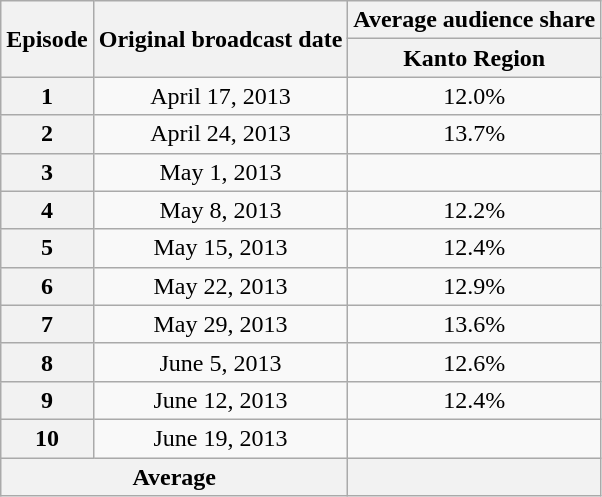<table class=wikitable style="text-align:center">
<tr>
<th rowspan="2">Episode</th>
<th rowspan="2">Original broadcast date</th>
<th colspan="2">Average audience share</th>
</tr>
<tr>
<th>Kanto Region</th>
</tr>
<tr>
<th>1</th>
<td>April 17, 2013</td>
<td>12.0%</td>
</tr>
<tr>
<th>2</th>
<td>April 24, 2013</td>
<td>13.7%</td>
</tr>
<tr>
<th>3</th>
<td>May 1, 2013</td>
<td></td>
</tr>
<tr>
<th>4</th>
<td>May 8, 2013</td>
<td>12.2%</td>
</tr>
<tr>
<th>5</th>
<td>May 15, 2013</td>
<td>12.4%</td>
</tr>
<tr>
<th>6</th>
<td>May 22, 2013</td>
<td>12.9%</td>
</tr>
<tr>
<th>7</th>
<td>May 29, 2013</td>
<td>13.6%</td>
</tr>
<tr>
<th>8</th>
<td>June 5, 2013</td>
<td>12.6%</td>
</tr>
<tr>
<th>9</th>
<td>June 12, 2013</td>
<td>12.4%</td>
</tr>
<tr>
<th>10</th>
<td>June 19, 2013</td>
<td></td>
</tr>
<tr>
<th colspan="2">Average</th>
<th></th>
</tr>
</table>
